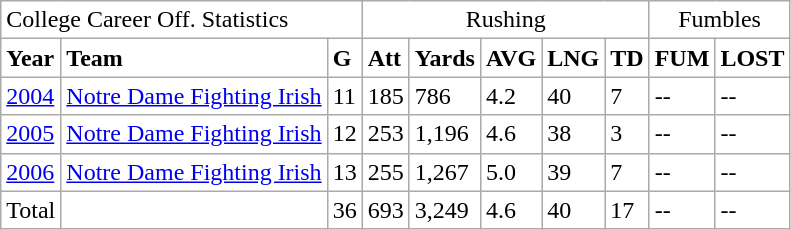<table class="wikitable" border=0 style="background: #FFFFFF;">
<tr>
<td colspan=3>College Career Off. Statistics</td>
<td colspan=5 align="center">Rushing</td>
<td colspan=2 align="center">Fumbles</td>
</tr>
<tr>
<td><strong>Year</strong></td>
<td><strong>Team</strong></td>
<td><strong>G</strong></td>
<td><strong>Att</strong></td>
<td><strong>Yards</strong></td>
<td><strong>AVG</strong></td>
<td><strong>LNG</strong></td>
<td><strong>TD</strong></td>
<td><strong>FUM</strong></td>
<td><strong>LOST</strong></td>
</tr>
<tr>
<td><a href='#'>2004</a></td>
<td><a href='#'>Notre Dame Fighting Irish</a></td>
<td>11</td>
<td>185</td>
<td>786</td>
<td>4.2</td>
<td>40</td>
<td>7</td>
<td>--</td>
<td>--</td>
</tr>
<tr>
<td><a href='#'>2005</a></td>
<td><a href='#'>Notre Dame Fighting Irish</a></td>
<td>12</td>
<td>253</td>
<td>1,196</td>
<td>4.6</td>
<td>38</td>
<td>3</td>
<td>--</td>
<td>--</td>
</tr>
<tr>
<td><a href='#'>2006</a></td>
<td><a href='#'>Notre Dame Fighting Irish</a></td>
<td>13</td>
<td>255</td>
<td>1,267</td>
<td>5.0</td>
<td>39</td>
<td>7</td>
<td>--</td>
<td>--</td>
</tr>
<tr>
<td>Total</td>
<td></td>
<td>36</td>
<td>693</td>
<td>3,249</td>
<td>4.6</td>
<td>40</td>
<td>17</td>
<td>--</td>
<td>--</td>
</tr>
</table>
